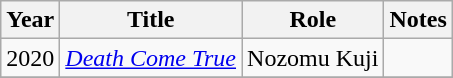<table class="wikitable">
<tr>
<th>Year</th>
<th>Title</th>
<th>Role</th>
<th>Notes</th>
</tr>
<tr>
<td>2020</td>
<td><em><a href='#'>Death Come True</a></em></td>
<td>Nozomu Kuji</td>
<td></td>
</tr>
<tr>
</tr>
</table>
